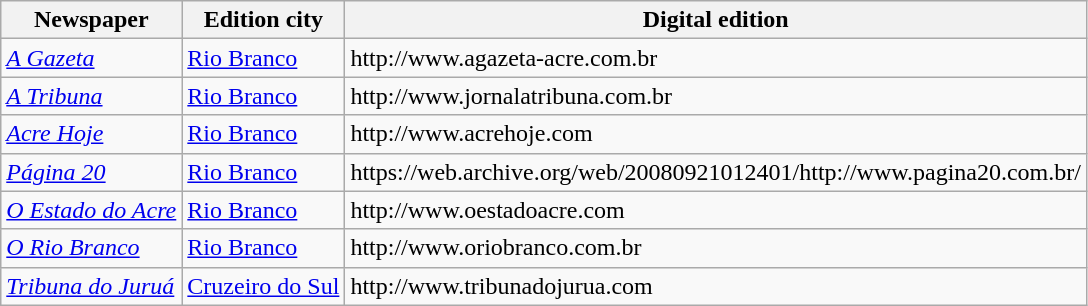<table class="wikitable sortable">
<tr style="text-align:center">
<th>Newspaper</th>
<th>Edition city</th>
<th>Digital edition</th>
</tr>
<tr>
<td><em><a href='#'>A Gazeta</a></em></td>
<td><a href='#'>Rio Branco</a></td>
<td>http://www.agazeta-acre.com.br</td>
</tr>
<tr>
<td><em><a href='#'>A Tribuna</a></em></td>
<td><a href='#'>Rio Branco</a></td>
<td>http://www.jornalatribuna.com.br</td>
</tr>
<tr>
<td><em><a href='#'>Acre Hoje</a></em></td>
<td><a href='#'>Rio Branco</a></td>
<td>http://www.acrehoje.com</td>
</tr>
<tr>
<td><em><a href='#'>Página 20</a></em></td>
<td><a href='#'>Rio Branco</a></td>
<td>https://web.archive.org/web/20080921012401/http://www.pagina20.com.br/</td>
</tr>
<tr>
<td><em><a href='#'>O Estado do Acre</a></em></td>
<td><a href='#'>Rio Branco</a></td>
<td>http://www.oestadoacre.com</td>
</tr>
<tr>
<td><em><a href='#'>O Rio Branco</a></em></td>
<td><a href='#'>Rio Branco</a></td>
<td>http://www.oriobranco.com.br</td>
</tr>
<tr>
<td><em><a href='#'>Tribuna do Juruá</a></em></td>
<td><a href='#'>Cruzeiro do Sul</a></td>
<td>http://www.tribunadojurua.com</td>
</tr>
</table>
